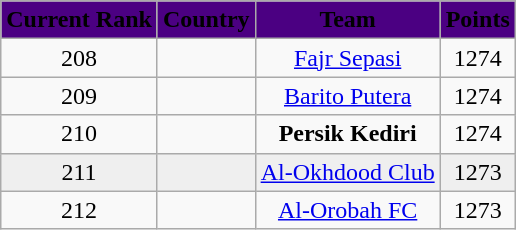<table class="wikitable" style="text-align: center;">
<tr>
<th style="background:indigo"><span> Current Rank</span></th>
<th style="background:indigo"><span> Country</span></th>
<th style="background:indigo"><span> Team</span></th>
<th style="background:indigo"><span> Points</span></th>
</tr>
<tr>
<td>208</td>
<td></td>
<td><a href='#'>Fajr Sepasi</a></td>
<td>1274</td>
</tr>
<tr>
<td>209</td>
<td></td>
<td><a href='#'>Barito Putera</a></td>
<td>1274</td>
</tr>
<tr>
<td>210</td>
<td></td>
<td><strong>Persik Kediri</strong></td>
<td>1274</td>
</tr>
<tr style="background:#efefef;">
<td>211</td>
<td></td>
<td><a href='#'>Al-Okhdood Club</a></td>
<td>1273</td>
</tr>
<tr>
<td>212</td>
<td></td>
<td><a href='#'>Al-Orobah FC</a></td>
<td>1273</td>
</tr>
</table>
